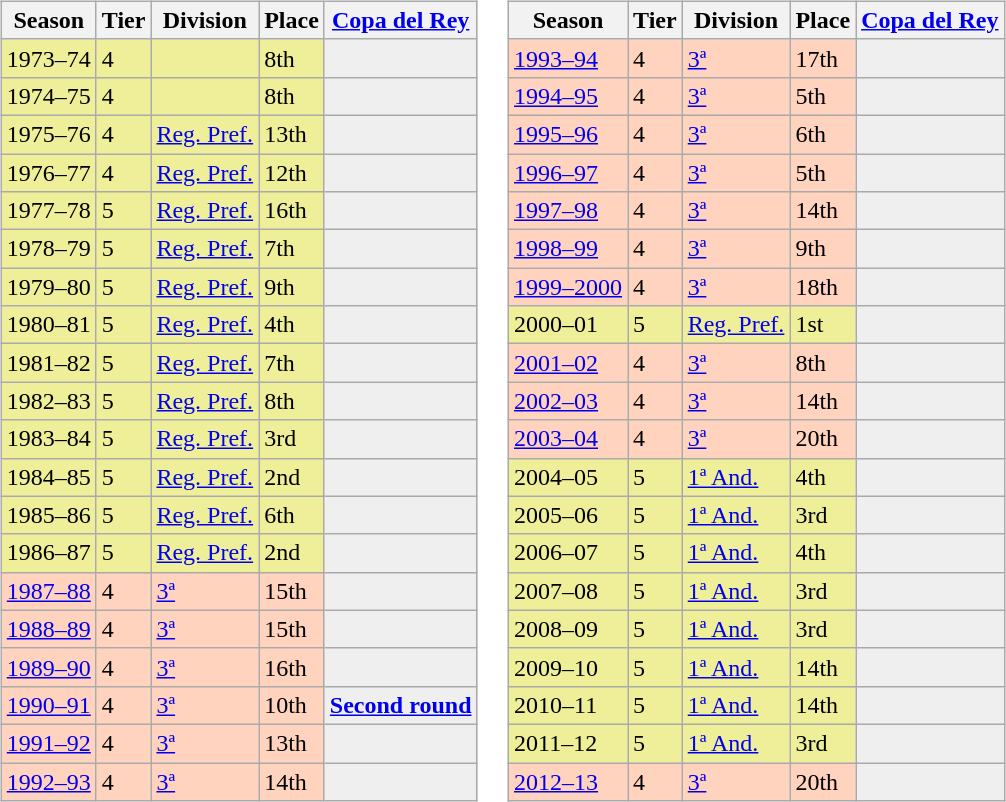<table>
<tr>
<td valign="top" width=0%><br><table class="wikitable">
<tr style="background:#f0f6fa;">
<th>Season</th>
<th>Tier</th>
<th>Division</th>
<th>Place</th>
<th><a href='#'>Copa del Rey</a></th>
</tr>
<tr>
<td style="background:#EFEF99;">1973–74</td>
<td style="background:#EFEF99;">4</td>
<td style="background:#EFEF99;"></td>
<td style="background:#EFEF99;">8th</td>
<th style="background:#efefef;"></th>
</tr>
<tr>
<td style="background:#EFEF99;">1974–75</td>
<td style="background:#EFEF99;">4</td>
<td style="background:#EFEF99;"></td>
<td style="background:#EFEF99;">8th</td>
<th style="background:#efefef;"></th>
</tr>
<tr>
<td style="background:#EFEF99;">1975–76</td>
<td style="background:#EFEF99;">4</td>
<td style="background:#EFEF99;"><a href='#'>Reg. Pref.</a></td>
<td style="background:#EFEF99;">13th</td>
<th style="background:#efefef;"></th>
</tr>
<tr>
<td style="background:#EFEF99;">1976–77</td>
<td style="background:#EFEF99;">4</td>
<td style="background:#EFEF99;"><a href='#'>Reg. Pref.</a></td>
<td style="background:#EFEF99;">12th</td>
<th style="background:#efefef;"></th>
</tr>
<tr>
<td style="background:#EFEF99;">1977–78</td>
<td style="background:#EFEF99;">5</td>
<td style="background:#EFEF99;"><a href='#'>Reg. Pref.</a></td>
<td style="background:#EFEF99;">16th</td>
<th style="background:#efefef;"></th>
</tr>
<tr>
<td style="background:#EFEF99;">1978–79</td>
<td style="background:#EFEF99;">5</td>
<td style="background:#EFEF99;"><a href='#'>Reg. Pref.</a></td>
<td style="background:#EFEF99;">7th</td>
<th style="background:#efefef;"></th>
</tr>
<tr>
<td style="background:#EFEF99;">1979–80</td>
<td style="background:#EFEF99;">5</td>
<td style="background:#EFEF99;"><a href='#'>Reg. Pref.</a></td>
<td style="background:#EFEF99;">9th</td>
<th style="background:#efefef;"></th>
</tr>
<tr>
<td style="background:#EFEF99;">1980–81</td>
<td style="background:#EFEF99;">5</td>
<td style="background:#EFEF99;"><a href='#'>Reg. Pref.</a></td>
<td style="background:#EFEF99;">4th</td>
<th style="background:#efefef;"></th>
</tr>
<tr>
<td style="background:#EFEF99;">1981–82</td>
<td style="background:#EFEF99;">5</td>
<td style="background:#EFEF99;"><a href='#'>Reg. Pref.</a></td>
<td style="background:#EFEF99;">7th</td>
<th style="background:#efefef;"></th>
</tr>
<tr>
<td style="background:#EFEF99;">1982–83</td>
<td style="background:#EFEF99;">5</td>
<td style="background:#EFEF99;"><a href='#'>Reg. Pref.</a></td>
<td style="background:#EFEF99;">8th</td>
<th style="background:#efefef;"></th>
</tr>
<tr>
<td style="background:#EFEF99;">1983–84</td>
<td style="background:#EFEF99;">5</td>
<td style="background:#EFEF99;"><a href='#'>Reg. Pref.</a></td>
<td style="background:#EFEF99;">3rd</td>
<th style="background:#efefef;"></th>
</tr>
<tr>
<td style="background:#EFEF99;">1984–85</td>
<td style="background:#EFEF99;">5</td>
<td style="background:#EFEF99;"><a href='#'>Reg. Pref.</a></td>
<td style="background:#EFEF99;">2nd</td>
<th style="background:#efefef;"></th>
</tr>
<tr>
<td style="background:#EFEF99;">1985–86</td>
<td style="background:#EFEF99;">5</td>
<td style="background:#EFEF99;"><a href='#'>Reg. Pref.</a></td>
<td style="background:#EFEF99;">6th</td>
<th style="background:#efefef;"></th>
</tr>
<tr>
<td style="background:#EFEF99;">1986–87</td>
<td style="background:#EFEF99;">5</td>
<td style="background:#EFEF99;"><a href='#'>Reg. Pref.</a></td>
<td style="background:#EFEF99;">2nd</td>
<th style="background:#efefef;"></th>
</tr>
<tr>
<td style="background:#FFD3BD;"><a href='#'>1987–88</a></td>
<td style="background:#FFD3BD;">4</td>
<td style="background:#FFD3BD;"><a href='#'>3ª</a></td>
<td style="background:#FFD3BD;">15th</td>
<th style="background:#efefef;"></th>
</tr>
<tr>
<td style="background:#FFD3BD;"><a href='#'>1988–89</a></td>
<td style="background:#FFD3BD;">4</td>
<td style="background:#FFD3BD;"><a href='#'>3ª</a></td>
<td style="background:#FFD3BD;">15th</td>
<th style="background:#efefef;"></th>
</tr>
<tr>
<td style="background:#FFD3BD;"><a href='#'>1989–90</a></td>
<td style="background:#FFD3BD;">4</td>
<td style="background:#FFD3BD;"><a href='#'>3ª</a></td>
<td style="background:#FFD3BD;">16th</td>
<th style="background:#efefef;"></th>
</tr>
<tr>
<td style="background:#FFD3BD;"><a href='#'>1990–91</a></td>
<td style="background:#FFD3BD;">4</td>
<td style="background:#FFD3BD;"><a href='#'>3ª</a></td>
<td style="background:#FFD3BD;">10th</td>
<th style="background:#efefef;"><a href='#'>Second round</a></th>
</tr>
<tr>
<td style="background:#FFD3BD;"><a href='#'>1991–92</a></td>
<td style="background:#FFD3BD;">4</td>
<td style="background:#FFD3BD;"><a href='#'>3ª</a></td>
<td style="background:#FFD3BD;">13th</td>
<th style="background:#efefef;"></th>
</tr>
<tr>
<td style="background:#FFD3BD;"><a href='#'>1992–93</a></td>
<td style="background:#FFD3BD;">4</td>
<td style="background:#FFD3BD;"><a href='#'>3ª</a></td>
<td style="background:#FFD3BD;">14th</td>
<th style="background:#efefef;"></th>
</tr>
</table>
</td>
<td valign="top" width=0%><br><table class="wikitable">
<tr style="background:#f0f6fa;">
<th>Season</th>
<th>Tier</th>
<th>Division</th>
<th>Place</th>
<th><a href='#'>Copa del Rey</a></th>
</tr>
<tr>
<td style="background:#FFD3BD;"><a href='#'>1993–94</a></td>
<td style="background:#FFD3BD;">4</td>
<td style="background:#FFD3BD;"><a href='#'>3ª</a></td>
<td style="background:#FFD3BD;">17th</td>
<th style="background:#efefef;"></th>
</tr>
<tr>
<td style="background:#FFD3BD;"><a href='#'>1994–95</a></td>
<td style="background:#FFD3BD;">4</td>
<td style="background:#FFD3BD;"><a href='#'>3ª</a></td>
<td style="background:#FFD3BD;">5th</td>
<th style="background:#efefef;"></th>
</tr>
<tr>
<td style="background:#FFD3BD;"><a href='#'>1995–96</a></td>
<td style="background:#FFD3BD;">4</td>
<td style="background:#FFD3BD;"><a href='#'>3ª</a></td>
<td style="background:#FFD3BD;">6th</td>
<th style="background:#efefef;"></th>
</tr>
<tr>
<td style="background:#FFD3BD;"><a href='#'>1996–97</a></td>
<td style="background:#FFD3BD;">4</td>
<td style="background:#FFD3BD;"><a href='#'>3ª</a></td>
<td style="background:#FFD3BD;">5th</td>
<th style="background:#efefef;"></th>
</tr>
<tr>
<td style="background:#FFD3BD;"><a href='#'>1997–98</a></td>
<td style="background:#FFD3BD;">4</td>
<td style="background:#FFD3BD;"><a href='#'>3ª</a></td>
<td style="background:#FFD3BD;">14th</td>
<th style="background:#efefef;"></th>
</tr>
<tr>
<td style="background:#FFD3BD;"><a href='#'>1998–99</a></td>
<td style="background:#FFD3BD;">4</td>
<td style="background:#FFD3BD;"><a href='#'>3ª</a></td>
<td style="background:#FFD3BD;">9th</td>
<th style="background:#efefef;"></th>
</tr>
<tr>
<td style="background:#FFD3BD;"><a href='#'>1999–2000</a></td>
<td style="background:#FFD3BD;">4</td>
<td style="background:#FFD3BD;"><a href='#'>3ª</a></td>
<td style="background:#FFD3BD;">18th</td>
<th style="background:#efefef;"></th>
</tr>
<tr>
<td style="background:#EFEF99;">2000–01</td>
<td style="background:#EFEF99;">5</td>
<td style="background:#EFEF99;"><a href='#'>Reg. Pref.</a></td>
<td style="background:#EFEF99;">1st</td>
<th style="background:#efefef;"></th>
</tr>
<tr>
<td style="background:#FFD3BD;"><a href='#'>2001–02</a></td>
<td style="background:#FFD3BD;">4</td>
<td style="background:#FFD3BD;"><a href='#'>3ª</a></td>
<td style="background:#FFD3BD;">8th</td>
<th style="background:#efefef;"></th>
</tr>
<tr>
<td style="background:#FFD3BD;"><a href='#'>2002–03</a></td>
<td style="background:#FFD3BD;">4</td>
<td style="background:#FFD3BD;"><a href='#'>3ª</a></td>
<td style="background:#FFD3BD;">14th</td>
<th style="background:#efefef;"></th>
</tr>
<tr>
<td style="background:#FFD3BD;"><a href='#'>2003–04</a></td>
<td style="background:#FFD3BD;">4</td>
<td style="background:#FFD3BD;"><a href='#'>3ª</a></td>
<td style="background:#FFD3BD;">20th</td>
<th style="background:#efefef;"></th>
</tr>
<tr>
<td style="background:#EFEF99;">2004–05</td>
<td style="background:#EFEF99;">5</td>
<td style="background:#EFEF99;"><a href='#'>1ª And.</a></td>
<td style="background:#EFEF99;">4th</td>
<th style="background:#efefef;"></th>
</tr>
<tr>
<td style="background:#EFEF99;">2005–06</td>
<td style="background:#EFEF99;">5</td>
<td style="background:#EFEF99;"><a href='#'>1ª And.</a></td>
<td style="background:#EFEF99;">3rd</td>
<th style="background:#efefef;"></th>
</tr>
<tr>
<td style="background:#EFEF99;">2006–07</td>
<td style="background:#EFEF99;">5</td>
<td style="background:#EFEF99;"><a href='#'>1ª And.</a></td>
<td style="background:#EFEF99;">4th</td>
<th style="background:#efefef;"></th>
</tr>
<tr>
<td style="background:#EFEF99;">2007–08</td>
<td style="background:#EFEF99;">5</td>
<td style="background:#EFEF99;"><a href='#'>1ª And.</a></td>
<td style="background:#EFEF99;">3rd</td>
<th style="background:#efefef;"></th>
</tr>
<tr>
<td style="background:#EFEF99;">2008–09</td>
<td style="background:#EFEF99;">5</td>
<td style="background:#EFEF99;"><a href='#'>1ª And.</a></td>
<td style="background:#EFEF99;">3rd</td>
<th style="background:#efefef;"></th>
</tr>
<tr>
<td style="background:#EFEF99;">2009–10</td>
<td style="background:#EFEF99;">5</td>
<td style="background:#EFEF99;"><a href='#'>1ª And.</a></td>
<td style="background:#EFEF99;">14th</td>
<th style="background:#efefef;"></th>
</tr>
<tr>
<td style="background:#EFEF99;">2010–11</td>
<td style="background:#EFEF99;">5</td>
<td style="background:#EFEF99;"><a href='#'>1ª And.</a></td>
<td style="background:#EFEF99;">14th</td>
<th style="background:#efefef;"></th>
</tr>
<tr>
<td style="background:#EFEF99;">2011–12</td>
<td style="background:#EFEF99;">5</td>
<td style="background:#EFEF99;"><a href='#'>1ª And.</a></td>
<td style="background:#EFEF99;">3rd</td>
<th style="background:#efefef;"></th>
</tr>
<tr>
<td style="background:#FFD3BD;"><a href='#'>2012–13</a></td>
<td style="background:#FFD3BD;">4</td>
<td style="background:#FFD3BD;"><a href='#'>3ª</a></td>
<td style="background:#FFD3BD;">20th</td>
<th style="background:#efefef;"></th>
</tr>
</table>
</td>
</tr>
</table>
